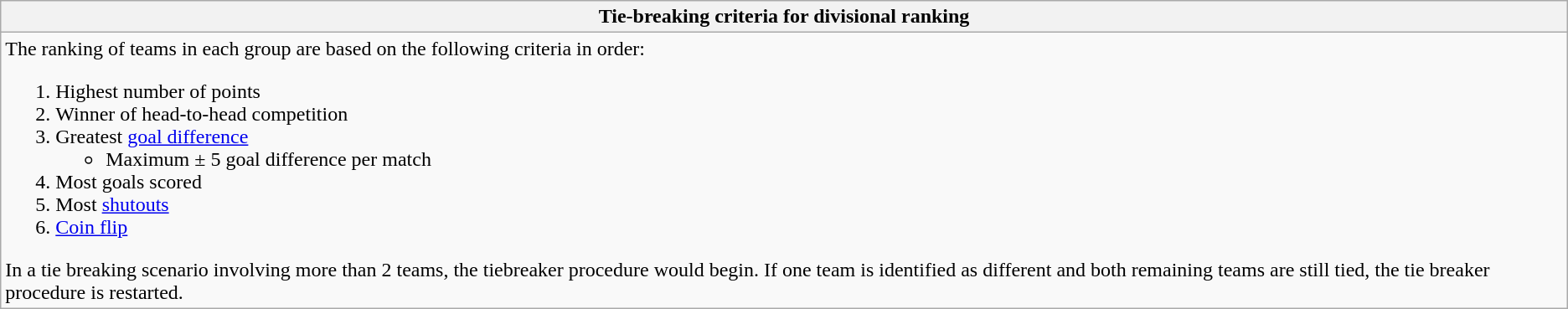<table class="wikitable mw-collapsible mw-collapsed">
<tr>
<th>Tie-breaking criteria for divisional ranking</th>
</tr>
<tr>
<td>The ranking of teams in each group are based on the following criteria in order:<br><ol><li>Highest number of points</li><li>Winner of head-to-head competition</li><li>Greatest <a href='#'>goal difference</a><ul><li>Maximum ± 5 goal difference per match</li></ul></li><li>Most goals scored</li><li>Most <a href='#'>shutouts</a></li><li><a href='#'>Coin flip</a></li></ol>In a tie breaking scenario involving more than 2 teams, the tiebreaker procedure would begin. If one team is identified as different and both remaining teams are still tied, the tie breaker procedure is restarted.</td>
</tr>
</table>
